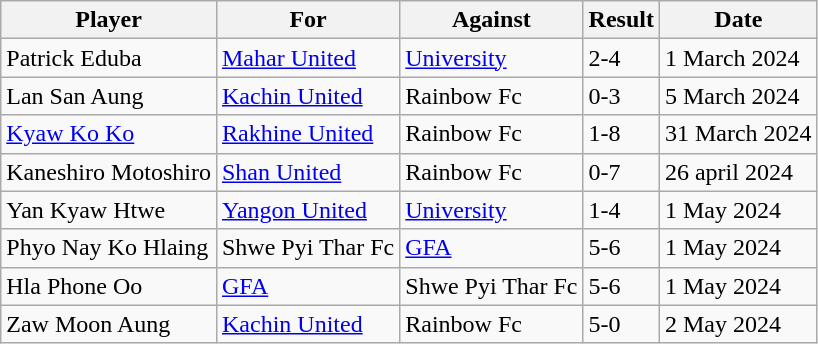<table class="wikitable sortable">
<tr>
<th>Player</th>
<th>For</th>
<th>Against</th>
<th align=center>Result</th>
<th>Date</th>
</tr>
<tr>
<td> Patrick Eduba</td>
<td><a href='#'>Mahar United</a></td>
<td><a href='#'>University</a></td>
<td>2-4</td>
<td>1 March  2024</td>
</tr>
<tr>
<td> Lan San Aung</td>
<td><a href='#'>Kachin United</a></td>
<td>Rainbow Fc</td>
<td>0-3</td>
<td>5 March  2024</td>
</tr>
<tr>
<td> <a href='#'>Kyaw Ko Ko</a></td>
<td><a href='#'>Rakhine United</a></td>
<td>Rainbow Fc</td>
<td>1-8</td>
<td>31 March  2024</td>
</tr>
<tr>
<td> Kaneshiro Motoshiro</td>
<td><a href='#'>Shan United</a></td>
<td>Rainbow Fc</td>
<td>0-7</td>
<td>26 april   2024</td>
</tr>
<tr>
<td> Yan Kyaw Htwe</td>
<td><a href='#'>Yangon United</a></td>
<td><a href='#'>University</a></td>
<td>1-4</td>
<td>1 May   2024</td>
</tr>
<tr>
<td> Phyo Nay Ko Hlaing</td>
<td>Shwe Pyi Thar Fc</td>
<td><a href='#'>GFA</a></td>
<td>5-6</td>
<td>1 May   2024</td>
</tr>
<tr>
<td> Hla Phone Oo</td>
<td><a href='#'>GFA</a></td>
<td>Shwe Pyi Thar Fc</td>
<td>5-6</td>
<td>1 May   2024</td>
</tr>
<tr>
<td> Zaw Moon Aung</td>
<td><a href='#'>Kachin United</a></td>
<td>Rainbow Fc</td>
<td>5-0</td>
<td>2 May   2024</td>
</tr>
</table>
